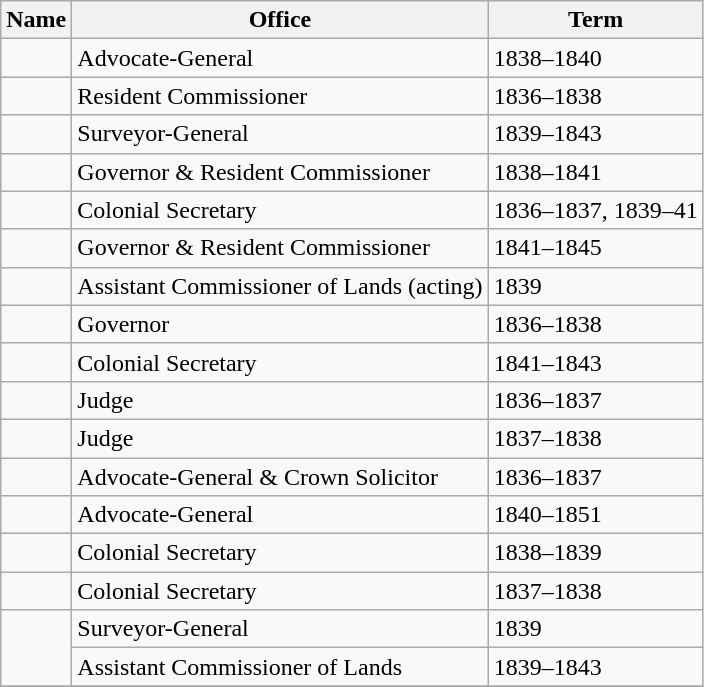<table class="wikitable sortable">
<tr>
<th>Name</th>
<th>Office</th>
<th>Term</th>
</tr>
<tr>
<td></td>
<td>Advocate-General</td>
<td>1838–1840</td>
</tr>
<tr>
<td></td>
<td>Resident Commissioner</td>
<td>1836–1838</td>
</tr>
<tr>
<td></td>
<td>Surveyor-General</td>
<td>1839–1843</td>
</tr>
<tr>
<td></td>
<td>Governor & Resident Commissioner</td>
<td>1838–1841</td>
</tr>
<tr>
<td></td>
<td>Colonial Secretary</td>
<td>1836–1837, 1839–41</td>
</tr>
<tr>
<td></td>
<td>Governor & Resident Commissioner</td>
<td>1841–1845</td>
</tr>
<tr>
<td></td>
<td>Assistant Commissioner of Lands (acting)</td>
<td>1839</td>
</tr>
<tr>
<td></td>
<td>Governor</td>
<td>1836–1838</td>
</tr>
<tr>
<td></td>
<td>Colonial Secretary</td>
<td>1841–1843</td>
</tr>
<tr>
<td></td>
<td>Judge</td>
<td>1836–1837</td>
</tr>
<tr>
<td></td>
<td>Judge</td>
<td>1837–1838</td>
</tr>
<tr>
<td></td>
<td>Advocate-General & Crown Solicitor</td>
<td>1836–1837</td>
</tr>
<tr>
<td></td>
<td>Advocate-General</td>
<td>1840–1851</td>
</tr>
<tr>
<td></td>
<td>Colonial Secretary </td>
<td>1838–1839</td>
</tr>
<tr>
<td></td>
<td>Colonial Secretary</td>
<td>1837–1838</td>
</tr>
<tr>
<td rowspan = 2></td>
<td>Surveyor-General</td>
<td>1839</td>
</tr>
<tr>
<td>Assistant Commissioner of Lands</td>
<td>1839–1843</td>
</tr>
<tr>
</tr>
</table>
